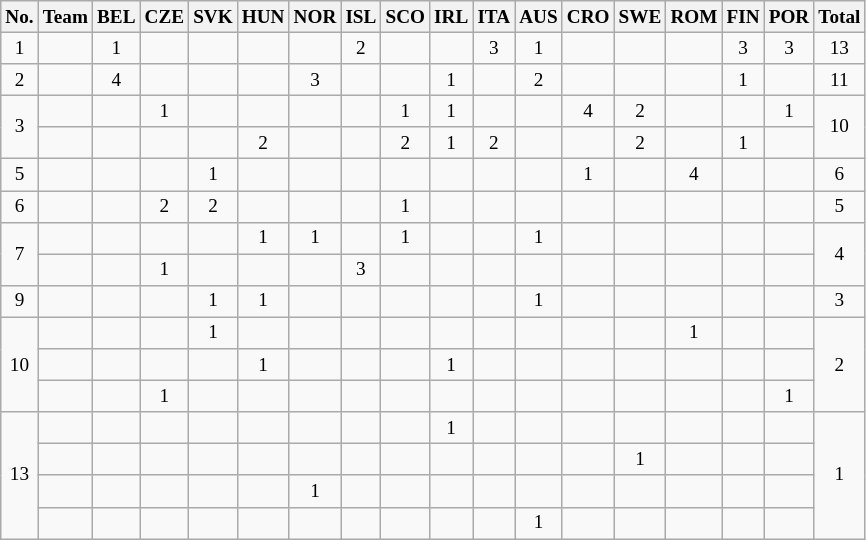<table class=wikitable style="font-size:80%; text-align:center">
<tr>
<th>No.</th>
<th>Team</th>
<th>BEL</th>
<th>CZE</th>
<th>SVK</th>
<th>HUN</th>
<th>NOR</th>
<th>ISL</th>
<th>SCO</th>
<th>IRL</th>
<th>ITA</th>
<th>AUS</th>
<th>CRO</th>
<th>SWE</th>
<th>ROM</th>
<th>FIN</th>
<th>POR</th>
<th>Total</th>
</tr>
<tr>
<td>1</td>
<td align=left></td>
<td>1</td>
<td></td>
<td></td>
<td></td>
<td></td>
<td>2</td>
<td></td>
<td></td>
<td>3</td>
<td>1</td>
<td></td>
<td></td>
<td></td>
<td>3</td>
<td>3</td>
<td>13</td>
</tr>
<tr>
<td>2</td>
<td align=left></td>
<td>4</td>
<td></td>
<td></td>
<td></td>
<td>3</td>
<td></td>
<td></td>
<td>1</td>
<td></td>
<td>2</td>
<td></td>
<td></td>
<td></td>
<td>1</td>
<td></td>
<td>11</td>
</tr>
<tr>
<td rowspan=2>3</td>
<td align=left></td>
<td></td>
<td>1</td>
<td></td>
<td></td>
<td></td>
<td></td>
<td>1</td>
<td>1</td>
<td></td>
<td></td>
<td>4</td>
<td>2</td>
<td></td>
<td></td>
<td>1</td>
<td rowspan=2>10</td>
</tr>
<tr>
<td align=left></td>
<td></td>
<td></td>
<td></td>
<td>2</td>
<td></td>
<td></td>
<td>2</td>
<td>1</td>
<td>2</td>
<td></td>
<td></td>
<td>2</td>
<td></td>
<td>1</td>
<td></td>
</tr>
<tr>
<td>5</td>
<td align=left></td>
<td></td>
<td></td>
<td>1</td>
<td></td>
<td></td>
<td></td>
<td></td>
<td></td>
<td></td>
<td></td>
<td>1</td>
<td></td>
<td>4</td>
<td></td>
<td></td>
<td>6</td>
</tr>
<tr>
<td>6</td>
<td align=left></td>
<td></td>
<td>2</td>
<td>2</td>
<td></td>
<td></td>
<td></td>
<td>1</td>
<td></td>
<td></td>
<td></td>
<td></td>
<td></td>
<td></td>
<td></td>
<td></td>
<td>5</td>
</tr>
<tr>
<td rowspan=2>7</td>
<td align=left></td>
<td></td>
<td></td>
<td></td>
<td>1</td>
<td>1</td>
<td></td>
<td>1</td>
<td></td>
<td></td>
<td>1</td>
<td></td>
<td></td>
<td></td>
<td></td>
<td></td>
<td rowspan=2>4</td>
</tr>
<tr>
<td align=left></td>
<td></td>
<td>1</td>
<td></td>
<td></td>
<td></td>
<td>3</td>
<td></td>
<td></td>
<td></td>
<td></td>
<td></td>
<td></td>
<td></td>
<td></td>
<td></td>
</tr>
<tr>
<td>9</td>
<td align=left></td>
<td></td>
<td></td>
<td>1</td>
<td>1</td>
<td></td>
<td></td>
<td></td>
<td></td>
<td></td>
<td>1</td>
<td></td>
<td></td>
<td></td>
<td></td>
<td></td>
<td>3</td>
</tr>
<tr>
<td rowspan=3>10</td>
<td align=left></td>
<td></td>
<td></td>
<td>1</td>
<td></td>
<td></td>
<td></td>
<td></td>
<td></td>
<td></td>
<td></td>
<td></td>
<td></td>
<td>1</td>
<td></td>
<td></td>
<td rowspan=3>2</td>
</tr>
<tr>
<td align=left></td>
<td></td>
<td></td>
<td></td>
<td>1</td>
<td></td>
<td></td>
<td></td>
<td>1</td>
<td></td>
<td></td>
<td></td>
<td></td>
<td></td>
<td></td>
<td></td>
</tr>
<tr>
<td align=left></td>
<td></td>
<td>1</td>
<td></td>
<td></td>
<td></td>
<td></td>
<td></td>
<td></td>
<td></td>
<td></td>
<td></td>
<td></td>
<td></td>
<td></td>
<td>1</td>
</tr>
<tr>
<td rowspan=4>13</td>
<td align=left></td>
<td></td>
<td></td>
<td></td>
<td></td>
<td></td>
<td></td>
<td></td>
<td>1</td>
<td></td>
<td></td>
<td></td>
<td></td>
<td></td>
<td></td>
<td></td>
<td rowspan=4>1</td>
</tr>
<tr>
<td align=left></td>
<td></td>
<td></td>
<td></td>
<td></td>
<td></td>
<td></td>
<td></td>
<td></td>
<td></td>
<td></td>
<td></td>
<td>1</td>
<td></td>
<td></td>
<td></td>
</tr>
<tr>
<td align=left></td>
<td></td>
<td></td>
<td></td>
<td></td>
<td>1</td>
<td></td>
<td></td>
<td></td>
<td></td>
<td></td>
<td></td>
<td></td>
<td></td>
<td></td>
<td></td>
</tr>
<tr>
<td align=left></td>
<td></td>
<td></td>
<td></td>
<td></td>
<td></td>
<td></td>
<td></td>
<td></td>
<td></td>
<td>1</td>
<td></td>
<td></td>
<td></td>
<td></td>
<td></td>
</tr>
</table>
